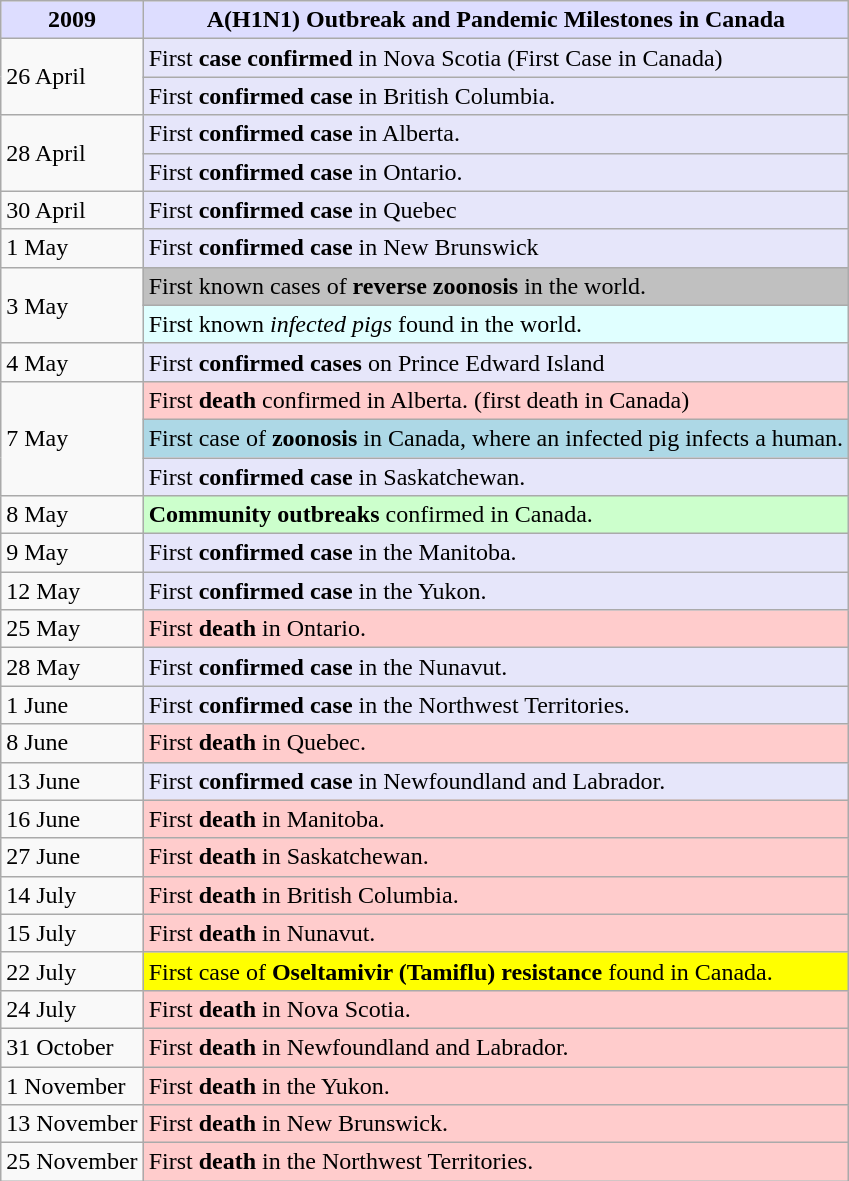<table class="wikitable"|} 1em auto 1em auto">
<tr>
<th style="background:#ddf">2009</th>
<th style="background:#ddf">A(H1N1) Outbreak and Pandemic Milestones in Canada</th>
</tr>
<tr>
<td rowspan=2>26 April</td>
<td style="background:lavender"> First <strong>case confirmed</strong> in Nova Scotia (First Case in Canada)</td>
</tr>
<tr>
<td style="background:lavender"> First <strong>confirmed case</strong> in British Columbia.</td>
</tr>
<tr>
<td rowspan=2>28 April</td>
<td style="background:lavender"> First <strong>confirmed case</strong> in Alberta.</td>
</tr>
<tr>
<td style="background:lavender"> First <strong>confirmed case</strong> in Ontario.</td>
</tr>
<tr>
<td>30 April</td>
<td style="background:lavender"> First <strong>confirmed case</strong> in Quebec</td>
</tr>
<tr>
<td>1 May</td>
<td style="background:lavender"> First <strong>confirmed case</strong> in New Brunswick</td>
</tr>
<tr>
<td rowspan=2>3 May</td>
<td style="background:#c0c0c0;"> First known cases of <strong>reverse zoonosis</strong> in the world.</td>
</tr>
<tr>
<td style="background:lightcyan"> First known <em>infected pigs</em> found in the world.</td>
</tr>
<tr>
<td>4 May</td>
<td style="background:lavender"> First <strong>confirmed cases</strong> on Prince Edward Island</td>
</tr>
<tr>
<td rowspan=3>7 May</td>
<td style="background:#ffcccc;"> First <strong>death</strong> confirmed in Alberta. (first death in Canada)</td>
</tr>
<tr>
<td style="background:lightblue;"> First case of <strong>zoonosis</strong> in Canada, where an infected pig infects a human.</td>
</tr>
<tr>
<td style="background:lavender"> First <strong>confirmed case</strong> in Saskatchewan.</td>
</tr>
<tr>
<td>8 May</td>
<td style="background:#ccffcc;"> <strong>Community outbreaks</strong> confirmed in Canada.</td>
</tr>
<tr>
<td>9 May</td>
<td style="background:lavender"> First <strong>confirmed case</strong> in the Manitoba.</td>
</tr>
<tr>
<td>12 May</td>
<td style="background:lavender"> First <strong>confirmed case</strong> in the Yukon.</td>
</tr>
<tr>
<td>25 May</td>
<td style="background:#ffcccc;"> First <strong>death</strong> in Ontario.</td>
</tr>
<tr>
<td>28 May</td>
<td style="background:lavender"> First <strong>confirmed case</strong> in the Nunavut.</td>
</tr>
<tr>
<td>1 June</td>
<td style="background:lavender"> First <strong>confirmed case</strong> in the Northwest Territories.</td>
</tr>
<tr>
<td>8 June</td>
<td style="background:#ffcccc;"> First <strong>death</strong> in Quebec.</td>
</tr>
<tr>
<td>13 June</td>
<td style="background:lavender"> First <strong>confirmed case</strong> in Newfoundland and Labrador.</td>
</tr>
<tr>
<td>16 June</td>
<td style="background:#ffcccc;"> First <strong>death</strong> in Manitoba.</td>
</tr>
<tr>
<td>27 June</td>
<td style="background:#ffcccc;"> First <strong>death</strong> in Saskatchewan.</td>
</tr>
<tr>
<td>14 July</td>
<td style="background:#ffcccc;"> First <strong>death</strong> in British Columbia.</td>
</tr>
<tr>
<td>15 July</td>
<td style="background:#ffcccc;"> First <strong>death</strong> in Nunavut.</td>
</tr>
<tr>
<td>22 July</td>
<td style="background:yellow;"> First case of <strong>Oseltamivir (Tamiflu) resistance</strong> found in Canada.</td>
</tr>
<tr>
<td>24 July</td>
<td style="background:#ffcccc;"> First <strong>death</strong> in Nova Scotia.</td>
</tr>
<tr>
<td>31 October</td>
<td style="background:#ffcccc;"> First <strong>death</strong> in Newfoundland and Labrador.</td>
</tr>
<tr>
<td>1 November</td>
<td style="background:#ffcccc;"> First <strong>death</strong> in the Yukon.</td>
</tr>
<tr>
<td>13 November</td>
<td style="background:#ffcccc;"> First <strong>death</strong> in New Brunswick.</td>
</tr>
<tr>
<td>25 November</td>
<td style="background:#ffcccc;"> First <strong>death</strong> in the Northwest Territories.</td>
</tr>
</table>
